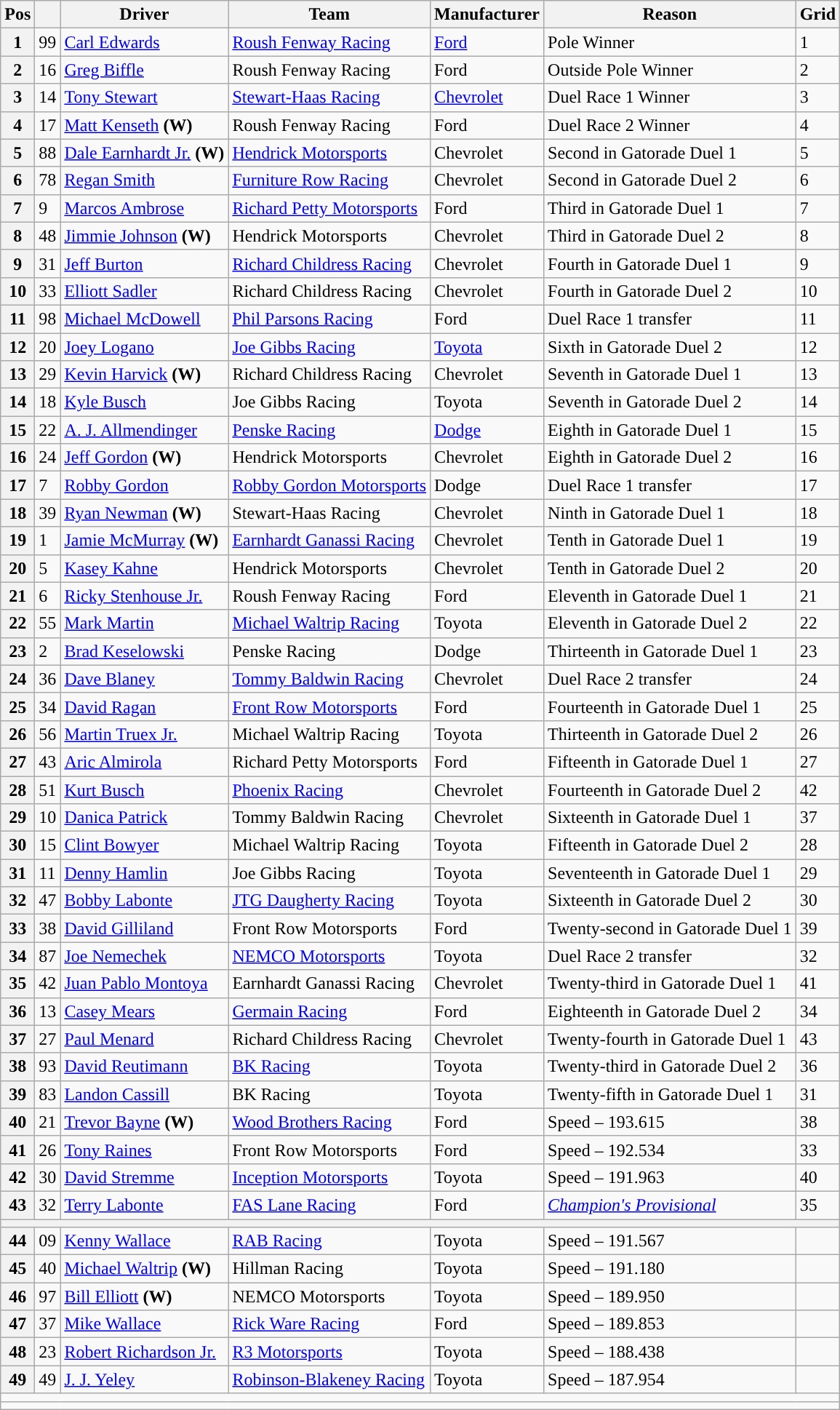<table class="wikitable">
<tr>
<th scope="col">Pos</th>
<th scope="col"></th>
<th scope="col">Driver</th>
<th scope="col">Team</th>
<th scope="col">Manufacturer</th>
<th scope="col">Reason</th>
<th scope="col">Grid</th>
</tr>
<tr>
<th scope="row">1</th>
<td>99</td>
<td><a href='#'>Carl Edwards</a></td>
<td><a href='#'>Roush Fenway Racing</a></td>
<td><a href='#'>Ford</a></td>
<td>Pole Winner</td>
<td>1</td>
</tr>
<tr>
<th scope="row">2</th>
<td>16</td>
<td><a href='#'>Greg Biffle</a></td>
<td>Roush Fenway Racing</td>
<td>Ford</td>
<td>Outside Pole Winner</td>
<td>2</td>
</tr>
<tr>
<th scope="row">3</th>
<td>14</td>
<td><a href='#'>Tony Stewart</a></td>
<td><a href='#'>Stewart-Haas Racing</a></td>
<td><a href='#'>Chevrolet</a></td>
<td>Duel Race 1 Winner</td>
<td>3</td>
</tr>
<tr>
<th scope="row">4</th>
<td>17</td>
<td><a href='#'>Matt Kenseth</a> <strong>(W)</strong></td>
<td>Roush Fenway Racing</td>
<td>Ford</td>
<td>Duel Race 2 Winner</td>
<td>4</td>
</tr>
<tr>
<th scope="row">5</th>
<td>88</td>
<td><a href='#'>Dale Earnhardt Jr.</a> <strong>(W)</strong></td>
<td><a href='#'>Hendrick Motorsports</a></td>
<td>Chevrolet</td>
<td>Second in Gatorade Duel 1</td>
<td>5</td>
</tr>
<tr>
<th scope="row">6</th>
<td>78</td>
<td><a href='#'>Regan Smith</a></td>
<td><a href='#'>Furniture Row Racing</a></td>
<td>Chevrolet</td>
<td>Second in Gatorade Duel 2</td>
<td>6</td>
</tr>
<tr>
<th scope="row">7</th>
<td>9</td>
<td><a href='#'>Marcos Ambrose</a></td>
<td><a href='#'>Richard Petty Motorsports</a></td>
<td>Ford</td>
<td>Third in Gatorade Duel 1</td>
<td>7</td>
</tr>
<tr>
<th scope="row">8</th>
<td>48</td>
<td><a href='#'>Jimmie Johnson</a> <strong>(W)</strong></td>
<td>Hendrick Motorsports</td>
<td>Chevrolet</td>
<td>Third in Gatorade Duel 2</td>
<td>8</td>
</tr>
<tr>
<th scope="row">9</th>
<td>31</td>
<td><a href='#'>Jeff Burton</a></td>
<td><a href='#'>Richard Childress Racing</a></td>
<td>Chevrolet</td>
<td>Fourth in Gatorade Duel 1</td>
<td>9</td>
</tr>
<tr>
<th scope="row">10</th>
<td>33</td>
<td><a href='#'>Elliott Sadler</a></td>
<td>Richard Childress Racing</td>
<td>Chevrolet</td>
<td>Fourth in Gatorade Duel 2</td>
<td>10</td>
</tr>
<tr>
<th scope="row">11</th>
<td>98</td>
<td><a href='#'>Michael McDowell</a></td>
<td><a href='#'>Phil Parsons Racing</a></td>
<td>Ford</td>
<td>Duel Race 1 transfer</td>
<td>11</td>
</tr>
<tr>
<th scope="row">12</th>
<td>20</td>
<td><a href='#'>Joey Logano</a></td>
<td><a href='#'>Joe Gibbs Racing</a></td>
<td><a href='#'>Toyota</a></td>
<td>Sixth in Gatorade Duel 2</td>
<td>12</td>
</tr>
<tr>
<th scope="row">13</th>
<td>29</td>
<td><a href='#'>Kevin Harvick</a> <strong>(W)</strong></td>
<td>Richard Childress Racing</td>
<td>Chevrolet</td>
<td>Seventh in Gatorade Duel 1</td>
<td>13</td>
</tr>
<tr>
<th scope="row">14</th>
<td>18</td>
<td><a href='#'>Kyle Busch</a></td>
<td>Joe Gibbs Racing</td>
<td>Toyota</td>
<td>Seventh in Gatorade Duel 2</td>
<td>14</td>
</tr>
<tr>
<th scope="row">15</th>
<td>22</td>
<td><a href='#'>A. J. Allmendinger</a></td>
<td><a href='#'>Penske Racing</a></td>
<td><a href='#'>Dodge</a></td>
<td>Eighth in Gatorade Duel 1</td>
<td>15</td>
</tr>
<tr>
<th scope="row">16</th>
<td>24</td>
<td><a href='#'>Jeff Gordon</a> <strong>(W)</strong></td>
<td>Hendrick Motorsports</td>
<td>Chevrolet</td>
<td>Eighth in Gatorade Duel 2</td>
<td>16</td>
</tr>
<tr>
<th scope="row">17</th>
<td>7</td>
<td><a href='#'>Robby Gordon</a></td>
<td><a href='#'>Robby Gordon Motorsports</a></td>
<td>Dodge</td>
<td>Duel Race 1 transfer</td>
<td>17</td>
</tr>
<tr>
<th scope="row">18</th>
<td>39</td>
<td><a href='#'>Ryan Newman</a> <strong>(W)</strong></td>
<td>Stewart-Haas Racing</td>
<td>Chevrolet</td>
<td>Ninth in Gatorade Duel 1</td>
<td>18</td>
</tr>
<tr>
<th scope="row">19</th>
<td>1</td>
<td><a href='#'>Jamie McMurray</a> <strong>(W)</strong></td>
<td><a href='#'>Earnhardt Ganassi Racing</a></td>
<td>Chevrolet</td>
<td>Tenth in Gatorade Duel 1</td>
<td>19</td>
</tr>
<tr>
<th scope="row">20</th>
<td>5</td>
<td><a href='#'>Kasey Kahne</a></td>
<td>Hendrick Motorsports</td>
<td>Chevrolet</td>
<td>Tenth in Gatorade Duel 2</td>
<td>20</td>
</tr>
<tr>
<th scope="row">21</th>
<td>6</td>
<td><a href='#'>Ricky Stenhouse Jr.</a></td>
<td>Roush Fenway Racing</td>
<td>Ford</td>
<td>Eleventh in Gatorade Duel 1</td>
<td>21</td>
</tr>
<tr>
<th scope="row">22</th>
<td>55</td>
<td><a href='#'>Mark Martin</a></td>
<td><a href='#'>Michael Waltrip Racing</a></td>
<td>Toyota</td>
<td>Eleventh in Gatorade Duel 2</td>
<td>22</td>
</tr>
<tr>
<th scope="row">23</th>
<td>2</td>
<td><a href='#'>Brad Keselowski</a></td>
<td>Penske Racing</td>
<td>Dodge</td>
<td>Thirteenth in Gatorade Duel 1</td>
<td>23</td>
</tr>
<tr>
<th scope="row">24</th>
<td>36</td>
<td><a href='#'>Dave Blaney</a></td>
<td><a href='#'>Tommy Baldwin Racing</a></td>
<td>Chevrolet</td>
<td>Duel Race 2 transfer</td>
<td>24</td>
</tr>
<tr>
<th scope="row">25</th>
<td>34</td>
<td><a href='#'>David Ragan</a></td>
<td><a href='#'>Front Row Motorsports</a></td>
<td>Ford</td>
<td>Fourteenth in Gatorade Duel 1</td>
<td>25</td>
</tr>
<tr>
<th scope="row">26</th>
<td>56</td>
<td><a href='#'>Martin Truex Jr.</a></td>
<td>Michael Waltrip Racing</td>
<td>Toyota</td>
<td>Thirteenth in Gatorade Duel 2</td>
<td>26</td>
</tr>
<tr>
<th scope="row">27</th>
<td>43</td>
<td><a href='#'>Aric Almirola</a></td>
<td>Richard Petty Motorsports</td>
<td>Ford</td>
<td>Fifteenth in Gatorade Duel 1</td>
<td>27</td>
</tr>
<tr>
<th scope="row">28</th>
<td>51</td>
<td><a href='#'>Kurt Busch</a></td>
<td><a href='#'>Phoenix Racing</a></td>
<td>Chevrolet</td>
<td>Fourteenth in Gatorade Duel 2</td>
<td>42</td>
</tr>
<tr>
<th scope="row">29</th>
<td>10</td>
<td><a href='#'>Danica Patrick</a></td>
<td><abbr>Tommy Baldwin Racing</abbr></td>
<td>Chevrolet</td>
<td>Sixteenth in Gatorade Duel 1</td>
<td>37</td>
</tr>
<tr>
<th scope="row">30</th>
<td>15</td>
<td><a href='#'>Clint Bowyer</a></td>
<td>Michael Waltrip Racing</td>
<td>Toyota</td>
<td>Fifteenth in Gatorade Duel 2</td>
<td>28</td>
</tr>
<tr>
<th scope="row">31</th>
<td>11</td>
<td><a href='#'>Denny Hamlin</a></td>
<td>Joe Gibbs Racing</td>
<td>Toyota</td>
<td>Seventeenth in Gatorade Duel 1</td>
<td>29</td>
</tr>
<tr>
<th scope="row">32</th>
<td>47</td>
<td><a href='#'>Bobby Labonte</a></td>
<td><a href='#'>JTG Daugherty Racing</a></td>
<td>Toyota</td>
<td>Sixteenth in Gatorade Duel 2</td>
<td>30</td>
</tr>
<tr>
<th scope="row">33</th>
<td>38</td>
<td><a href='#'>David Gilliland</a></td>
<td>Front Row Motorsports</td>
<td>Ford</td>
<td>Twenty-second in Gatorade Duel 1</td>
<td>39</td>
</tr>
<tr>
<th scope="row">34</th>
<td>87</td>
<td><a href='#'>Joe Nemechek</a></td>
<td><a href='#'>NEMCO Motorsports</a></td>
<td>Toyota</td>
<td>Duel Race 2 transfer</td>
<td>32</td>
</tr>
<tr>
<th scope="row">35</th>
<td>42</td>
<td><a href='#'>Juan Pablo Montoya</a></td>
<td>Earnhardt Ganassi Racing</td>
<td>Chevrolet</td>
<td>Twenty-third in Gatorade Duel 1</td>
<td>41</td>
</tr>
<tr>
<th scope="row">36</th>
<td>13</td>
<td><a href='#'>Casey Mears</a></td>
<td><a href='#'>Germain Racing</a></td>
<td>Ford</td>
<td>Eighteenth in Gatorade Duel 2</td>
<td>34</td>
</tr>
<tr>
<th scope="row">37</th>
<td>27</td>
<td><a href='#'>Paul Menard</a></td>
<td>Richard Childress Racing</td>
<td>Chevrolet</td>
<td>Twenty-fourth in Gatorade Duel 1</td>
<td>43</td>
</tr>
<tr>
<th scope="row">38</th>
<td>93</td>
<td><a href='#'>David Reutimann</a></td>
<td><a href='#'>BK Racing</a></td>
<td>Toyota</td>
<td>Twenty-third in Gatorade Duel 2</td>
<td>36</td>
</tr>
<tr>
<th scope="row">39</th>
<td>83</td>
<td><a href='#'>Landon Cassill</a></td>
<td>BK Racing</td>
<td>Toyota</td>
<td>Twenty-fifth in Gatorade Duel 1</td>
<td>31</td>
</tr>
<tr>
<th scope="row">40</th>
<td>21</td>
<td><a href='#'>Trevor Bayne</a> <strong>(W)</strong></td>
<td><a href='#'>Wood Brothers Racing</a></td>
<td>Ford</td>
<td>Speed – 193.615</td>
<td>38</td>
</tr>
<tr>
<th scope="row">41</th>
<td>26</td>
<td><a href='#'>Tony Raines</a></td>
<td>Front Row Motorsports</td>
<td>Ford</td>
<td>Speed – 192.534</td>
<td>33</td>
</tr>
<tr>
<th scope="row">42</th>
<td>30</td>
<td><a href='#'>David Stremme</a></td>
<td><a href='#'>Inception Motorsports</a></td>
<td>Toyota</td>
<td>Speed – 191.963</td>
<td>40</td>
</tr>
<tr>
<th scope="row">43</th>
<td>32</td>
<td><a href='#'>Terry Labonte</a></td>
<td><a href='#'>FAS Lane Racing</a></td>
<td>Ford</td>
<td><em><a href='#'>Champion's Provisional</a></em></td>
<td>35</td>
</tr>
<tr>
<th colspan="7"></th>
</tr>
<tr>
<th scope="row">44</th>
<td>09</td>
<td><a href='#'>Kenny Wallace</a></td>
<td><a href='#'>RAB Racing</a></td>
<td>Toyota</td>
<td>Speed – 191.567</td>
<td></td>
</tr>
<tr>
<th scope="row">45</th>
<td>40</td>
<td><a href='#'>Michael Waltrip</a> <strong>(W)</strong></td>
<td>Hillman Racing</td>
<td>Toyota</td>
<td>Speed – 191.180</td>
<td></td>
</tr>
<tr>
<th scope="row">46</th>
<td>97</td>
<td><a href='#'>Bill Elliott</a> <strong>(W)</strong></td>
<td>NEMCO Motorsports</td>
<td>Toyota</td>
<td>Speed – 189.950</td>
<td></td>
</tr>
<tr>
<th scope="row">47</th>
<td>37</td>
<td><a href='#'>Mike Wallace</a></td>
<td><a href='#'>Rick Ware Racing</a></td>
<td>Ford</td>
<td>Speed – 189.853</td>
<td></td>
</tr>
<tr>
<th scope="row">48</th>
<td>23</td>
<td><a href='#'>Robert Richardson Jr.</a></td>
<td><a href='#'>R3 Motorsports</a></td>
<td>Toyota</td>
<td>Speed – 188.438</td>
<td></td>
</tr>
<tr>
<th scope="row">49</th>
<td>49</td>
<td><a href='#'>J. J. Yeley</a></td>
<td><a href='#'>Robinson-Blakeney Racing</a></td>
<td>Toyota</td>
<td>Speed – 187.954</td>
<td></td>
</tr>
<tr>
<td colspan="7"></td>
</tr>
<tr>
<td colspan="7"></td>
</tr>
</table>
